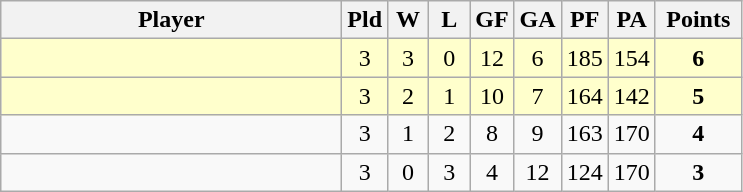<table class=wikitable style="text-align:center">
<tr>
<th width=220>Player</th>
<th width=20>Pld</th>
<th width=20>W</th>
<th width=20>L</th>
<th width=20>GF</th>
<th width=20>GA</th>
<th width=20>PF</th>
<th width=20>PA</th>
<th width=50>Points</th>
</tr>
<tr bgcolor=#ffffcc>
<td align=left></td>
<td>3</td>
<td>3</td>
<td>0</td>
<td>12</td>
<td>6</td>
<td>185</td>
<td>154</td>
<td><strong>6</strong></td>
</tr>
<tr bgcolor=#ffffcc>
<td align=left></td>
<td>3</td>
<td>2</td>
<td>1</td>
<td>10</td>
<td>7</td>
<td>164</td>
<td>142</td>
<td><strong>5</strong></td>
</tr>
<tr>
<td align=left></td>
<td>3</td>
<td>1</td>
<td>2</td>
<td>8</td>
<td>9</td>
<td>163</td>
<td>170</td>
<td><strong>4</strong></td>
</tr>
<tr>
<td align=left></td>
<td>3</td>
<td>0</td>
<td>3</td>
<td>4</td>
<td>12</td>
<td>124</td>
<td>170</td>
<td><strong>3</strong></td>
</tr>
</table>
